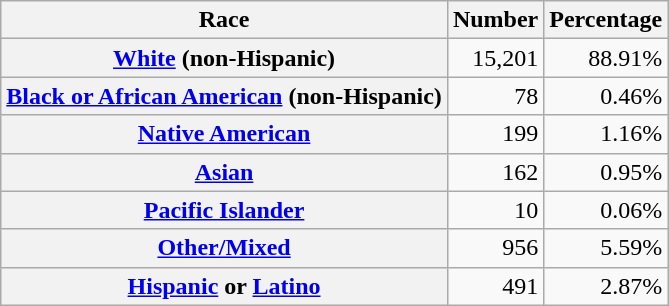<table class="wikitable" style="text-align:right">
<tr>
<th scope="col">Race</th>
<th scope="col">Number</th>
<th scope="col">Percentage</th>
</tr>
<tr>
<th scope="row"><a href='#'>White</a> (non-Hispanic)</th>
<td>15,201</td>
<td>88.91%</td>
</tr>
<tr>
<th scope="row"><a href='#'>Black or African American</a> (non-Hispanic)</th>
<td>78</td>
<td>0.46%</td>
</tr>
<tr>
<th scope="row"><a href='#'>Native American</a></th>
<td>199</td>
<td>1.16%</td>
</tr>
<tr>
<th scope="row"><a href='#'>Asian</a></th>
<td>162</td>
<td>0.95%</td>
</tr>
<tr>
<th scope="row"><a href='#'>Pacific Islander</a></th>
<td>10</td>
<td>0.06%</td>
</tr>
<tr>
<th scope="row"><a href='#'>Other/Mixed</a></th>
<td>956</td>
<td>5.59%</td>
</tr>
<tr>
<th scope="row"><a href='#'>Hispanic</a> or <a href='#'>Latino</a></th>
<td>491</td>
<td>2.87%</td>
</tr>
</table>
